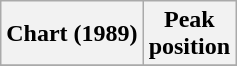<table class="wikitable sortable plainrowheaders" style="text-align:center">
<tr>
<th>Chart (1989)</th>
<th>Peak<br>position</th>
</tr>
<tr>
</tr>
</table>
